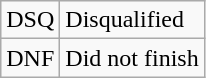<table class="wikitable">
<tr>
<td style="text-align:center;">DSQ</td>
<td>Disqualified</td>
</tr>
<tr>
<td style="text-align:center;">DNF</td>
<td>Did not finish</td>
</tr>
</table>
